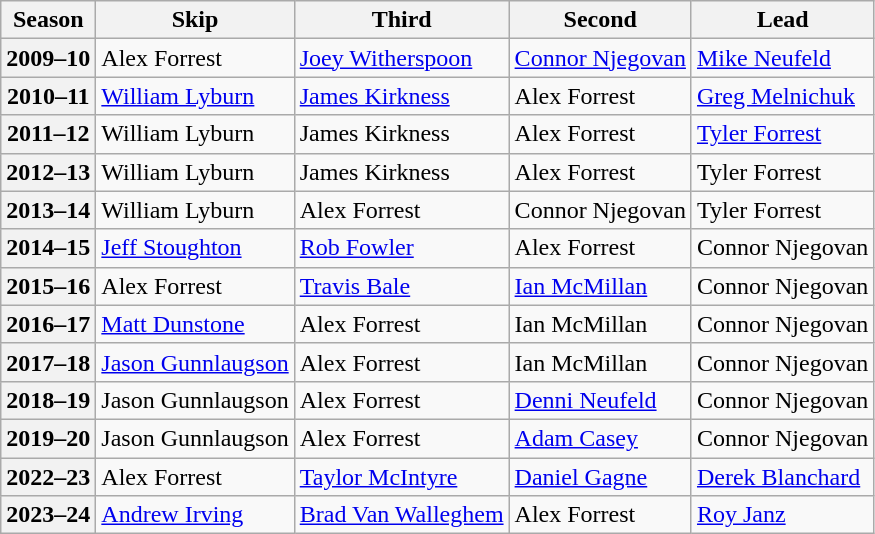<table class="wikitable">
<tr>
<th scope="col">Season</th>
<th scope="col">Skip</th>
<th scope="col">Third</th>
<th scope="col">Second</th>
<th scope="col">Lead</th>
</tr>
<tr>
<th scope="row">2009–10</th>
<td>Alex Forrest</td>
<td><a href='#'>Joey Witherspoon</a></td>
<td><a href='#'>Connor Njegovan</a></td>
<td><a href='#'>Mike Neufeld</a></td>
</tr>
<tr>
<th scope="row">2010–11</th>
<td><a href='#'>William Lyburn</a></td>
<td><a href='#'>James Kirkness</a></td>
<td>Alex Forrest</td>
<td><a href='#'>Greg Melnichuk</a></td>
</tr>
<tr>
<th scope="row">2011–12</th>
<td>William Lyburn</td>
<td>James Kirkness</td>
<td>Alex Forrest</td>
<td><a href='#'>Tyler Forrest</a></td>
</tr>
<tr>
<th scope="row">2012–13</th>
<td>William Lyburn</td>
<td>James Kirkness</td>
<td>Alex Forrest</td>
<td>Tyler Forrest</td>
</tr>
<tr>
<th scope="row">2013–14</th>
<td>William Lyburn</td>
<td>Alex Forrest</td>
<td>Connor Njegovan</td>
<td>Tyler Forrest</td>
</tr>
<tr>
<th scope="row">2014–15</th>
<td><a href='#'>Jeff Stoughton</a></td>
<td><a href='#'>Rob Fowler</a></td>
<td>Alex Forrest</td>
<td>Connor Njegovan</td>
</tr>
<tr>
<th scope="row">2015–16</th>
<td>Alex Forrest</td>
<td><a href='#'>Travis Bale</a></td>
<td><a href='#'>Ian McMillan</a></td>
<td>Connor Njegovan</td>
</tr>
<tr>
<th scope="row">2016–17</th>
<td><a href='#'>Matt Dunstone</a></td>
<td>Alex Forrest</td>
<td>Ian McMillan</td>
<td>Connor Njegovan</td>
</tr>
<tr>
<th scope="row">2017–18</th>
<td><a href='#'>Jason Gunnlaugson</a></td>
<td>Alex Forrest</td>
<td>Ian McMillan</td>
<td>Connor Njegovan</td>
</tr>
<tr>
<th scope="row">2018–19</th>
<td>Jason Gunnlaugson</td>
<td>Alex Forrest</td>
<td><a href='#'>Denni Neufeld</a></td>
<td>Connor Njegovan</td>
</tr>
<tr>
<th scope="row">2019–20</th>
<td>Jason Gunnlaugson</td>
<td>Alex Forrest</td>
<td><a href='#'>Adam Casey</a></td>
<td>Connor Njegovan</td>
</tr>
<tr>
<th scope="row">2022–23</th>
<td>Alex Forrest</td>
<td><a href='#'>Taylor McIntyre</a></td>
<td><a href='#'>Daniel Gagne</a></td>
<td><a href='#'>Derek Blanchard</a></td>
</tr>
<tr>
<th scope="row">2023–24</th>
<td><a href='#'>Andrew Irving</a></td>
<td><a href='#'>Brad Van Walleghem</a></td>
<td>Alex Forrest</td>
<td><a href='#'>Roy Janz</a></td>
</tr>
</table>
